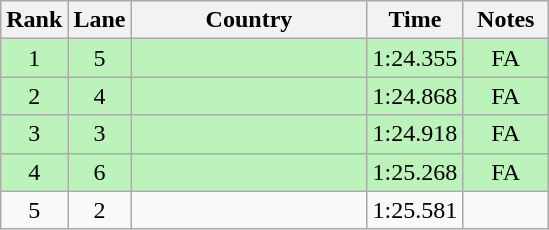<table class="wikitable" style="text-align:center;">
<tr>
<th width=30>Rank</th>
<th width=30>Lane</th>
<th width=150>Country</th>
<th width=30>Time</th>
<th width=50>Notes</th>
</tr>
<tr bgcolor=bbf3bb>
<td>1</td>
<td>5</td>
<td align=left></td>
<td>1:24.355</td>
<td>FA</td>
</tr>
<tr bgcolor=bbf3bb>
<td>2</td>
<td>4</td>
<td align=left></td>
<td>1:24.868</td>
<td>FA</td>
</tr>
<tr bgcolor=bbf3bb>
<td>3</td>
<td>3</td>
<td align=left></td>
<td>1:24.918</td>
<td>FA</td>
</tr>
<tr bgcolor=bbf3bb>
<td>4</td>
<td>6</td>
<td align=left></td>
<td>1:25.268</td>
<td>FA</td>
</tr>
<tr>
<td>5</td>
<td>2</td>
<td align=left></td>
<td>1:25.581</td>
<td></td>
</tr>
</table>
